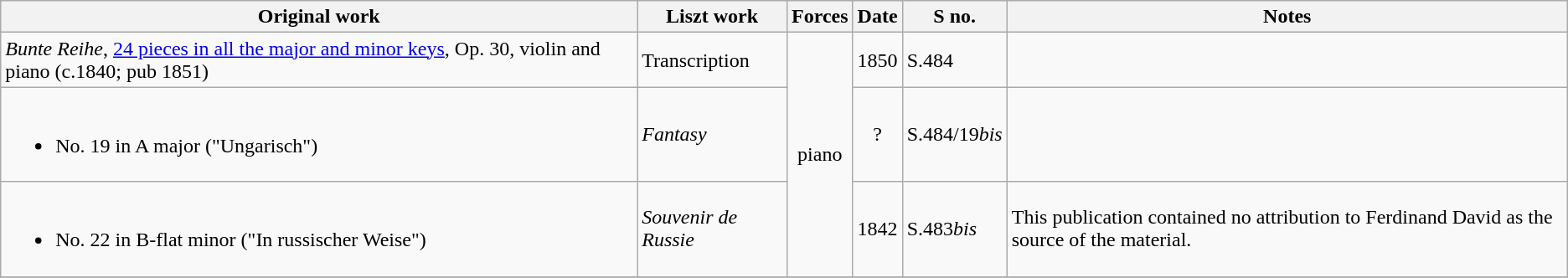<table class="wikitable">
<tr>
<th>Original work</th>
<th>Liszt work</th>
<th>Forces</th>
<th>Date</th>
<th>S no.</th>
<th>Notes</th>
</tr>
<tr>
<td><em>Bunte Reihe</em>, <a href='#'>24 pieces in all the major and minor keys</a>, Op. 30, violin and piano (c.1840; pub 1851)</td>
<td>Transcription</td>
<td rowspan=3 style="text-align: center">piano</td>
<td style="text-align: center">1850</td>
<td>S.484</td>
<td></td>
</tr>
<tr>
<td><br><ul><li>No. 19 in A major ("Ungarisch")</li></ul></td>
<td><em>Fantasy</em></td>
<td style="text-align: center">?</td>
<td>S.484/19<em>bis</em></td>
<td></td>
</tr>
<tr>
<td><br><ul><li>No. 22 in B-flat minor ("In russischer Weise")</li></ul></td>
<td><em>Souvenir de Russie</em></td>
<td style="text-align: center">1842</td>
<td>S.483<em>bis</em></td>
<td>This publication contained no attribution to Ferdinand David as the source of the material.</td>
</tr>
<tr>
</tr>
</table>
